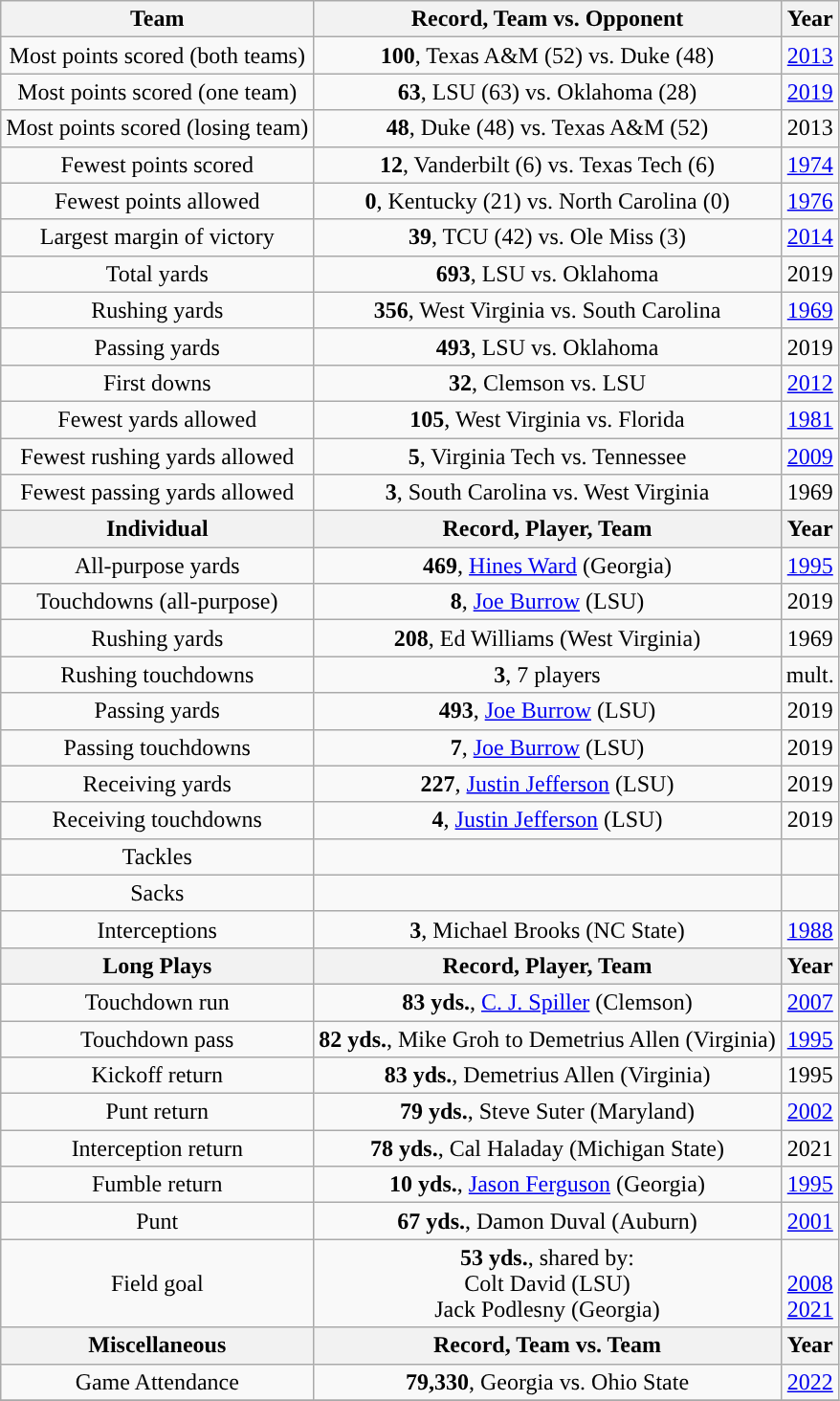<table class="wikitable" style="text-align:center">
<tr>
<th>Team</th>
<th>Record, Team vs. Opponent</th>
<th>Year</th>
</tr>
<tr>
<td>Most points scored (both teams)</td>
<td><strong>100</strong>, Texas A&M (52) vs. Duke (48)</td>
<td><a href='#'>2013</a></td>
</tr>
<tr>
<td>Most points scored (one team)</td>
<td><strong>63</strong>, LSU (63) vs. Oklahoma (28)</td>
<td><a href='#'>2019</a></td>
</tr>
<tr>
<td>Most points scored (losing team)</td>
<td><strong>48</strong>, Duke (48) vs. Texas A&M (52)</td>
<td>2013</td>
</tr>
<tr>
<td>Fewest points scored</td>
<td><strong>12</strong>, Vanderbilt (6) vs. Texas Tech (6)</td>
<td><a href='#'>1974</a></td>
</tr>
<tr>
<td>Fewest points allowed</td>
<td><strong>0</strong>, Kentucky (21) vs. North Carolina (0)</td>
<td><a href='#'>1976</a></td>
</tr>
<tr>
<td>Largest margin of victory</td>
<td><strong>39</strong>, TCU (42) vs. Ole Miss (3)</td>
<td><a href='#'>2014</a></td>
</tr>
<tr>
<td>Total yards</td>
<td><strong>693</strong>, LSU vs. Oklahoma</td>
<td>2019</td>
</tr>
<tr>
<td>Rushing yards</td>
<td><strong>356</strong>, West Virginia vs. South Carolina</td>
<td><a href='#'>1969</a></td>
</tr>
<tr>
<td>Passing yards</td>
<td><strong>493</strong>, LSU vs. Oklahoma</td>
<td>2019</td>
</tr>
<tr>
<td>First downs</td>
<td><strong>32</strong>, Clemson vs. LSU</td>
<td><a href='#'>2012</a></td>
</tr>
<tr>
<td>Fewest yards allowed</td>
<td><strong>105</strong>, West Virginia vs. Florida</td>
<td><a href='#'>1981</a></td>
</tr>
<tr>
<td>Fewest rushing yards allowed</td>
<td><strong>5</strong>, Virginia Tech vs. Tennessee</td>
<td><a href='#'>2009</a></td>
</tr>
<tr>
<td>Fewest passing yards allowed</td>
<td><strong>3</strong>, South Carolina vs. West Virginia</td>
<td>1969</td>
</tr>
<tr>
<th>Individual</th>
<th>Record, Player, Team</th>
<th>Year</th>
</tr>
<tr>
<td>All-purpose yards</td>
<td><strong>469</strong>, <a href='#'>Hines Ward</a> (Georgia)</td>
<td><a href='#'>1995</a></td>
</tr>
<tr>
<td>Touchdowns (all-purpose)</td>
<td><strong>8</strong>, <a href='#'>Joe Burrow</a> (LSU)</td>
<td>2019</td>
</tr>
<tr>
<td>Rushing yards</td>
<td><strong>208</strong>, Ed Williams (West Virginia)</td>
<td>1969</td>
</tr>
<tr>
<td>Rushing touchdowns</td>
<td><strong>3</strong>, 7 players</td>
<td>mult.</td>
</tr>
<tr>
<td>Passing yards</td>
<td><strong>493</strong>, <a href='#'>Joe Burrow</a> (LSU)</td>
<td>2019</td>
</tr>
<tr>
<td>Passing touchdowns</td>
<td><strong>7</strong>, <a href='#'>Joe Burrow</a> (LSU)</td>
<td>2019</td>
</tr>
<tr>
<td>Receiving yards</td>
<td><strong>227</strong>, <a href='#'>Justin Jefferson</a> (LSU)</td>
<td>2019</td>
</tr>
<tr>
<td>Receiving touchdowns</td>
<td><strong>4</strong>, <a href='#'>Justin Jefferson</a> (LSU)</td>
<td>2019</td>
</tr>
<tr>
<td>Tackles</td>
<td></td>
<td></td>
</tr>
<tr>
<td>Sacks</td>
<td></td>
<td></td>
</tr>
<tr>
<td>Interceptions</td>
<td><strong>3</strong>, Michael Brooks (NC State)</td>
<td><a href='#'>1988</a></td>
</tr>
<tr>
<th>Long Plays</th>
<th>Record, Player, Team</th>
<th>Year</th>
</tr>
<tr>
<td>Touchdown run</td>
<td><strong>83 yds.</strong>, <a href='#'>C. J. Spiller</a> (Clemson)</td>
<td><a href='#'>2007</a></td>
</tr>
<tr>
<td>Touchdown pass</td>
<td><strong>82 yds.</strong>, Mike Groh to Demetrius Allen (Virginia)</td>
<td><a href='#'>1995</a></td>
</tr>
<tr>
<td>Kickoff return</td>
<td><strong>83 yds.</strong>, Demetrius Allen (Virginia)</td>
<td>1995</td>
</tr>
<tr>
<td>Punt return</td>
<td><strong>79 yds.</strong>, Steve Suter (Maryland)</td>
<td><a href='#'>2002</a></td>
</tr>
<tr>
<td>Interception return</td>
<td><strong>78 yds.</strong>, Cal Haladay (Michigan State)</td>
<td>2021</td>
</tr>
<tr>
<td>Fumble return</td>
<td><strong>10 yds.</strong>, <a href='#'>Jason Ferguson</a> (Georgia)</td>
<td><a href='#'>1995</a></td>
</tr>
<tr>
<td>Punt</td>
<td><strong>67 yds.</strong>, Damon Duval (Auburn)</td>
<td><a href='#'>2001</a></td>
</tr>
<tr>
<td>Field goal</td>
<td><strong>53 yds.</strong>, shared by:<br>Colt David (LSU)<br>Jack Podlesny (Georgia)</td>
<td><br><a href='#'>2008</a><br><a href='#'>2021</a></td>
</tr>
<tr>
<th>Miscellaneous</th>
<th>Record, Team vs. Team</th>
<th>Year</th>
</tr>
<tr>
<td>Game Attendance</td>
<td><strong>79,330</strong>, Georgia vs. Ohio State</td>
<td><a href='#'>2022</a></td>
</tr>
<tr>
</tr>
</table>
